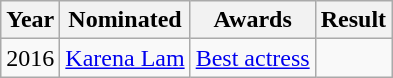<table class="wikitable">
<tr>
<th><strong>Year</strong></th>
<th><strong>Nominated</strong></th>
<th>Awards</th>
<th><strong>Result</strong></th>
</tr>
<tr>
<td rowspan="3">2016</td>
<td><a href='#'>Karena Lam</a></td>
<td><a href='#'>Best actress</a></td>
<td></td>
</tr>
</table>
